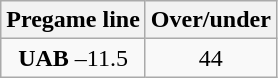<table class="wikitable">
<tr align="center">
<th style=>Pregame line</th>
<th style=>Over/under</th>
</tr>
<tr align="center">
<td><strong>UAB</strong> –11.5</td>
<td>44</td>
</tr>
</table>
